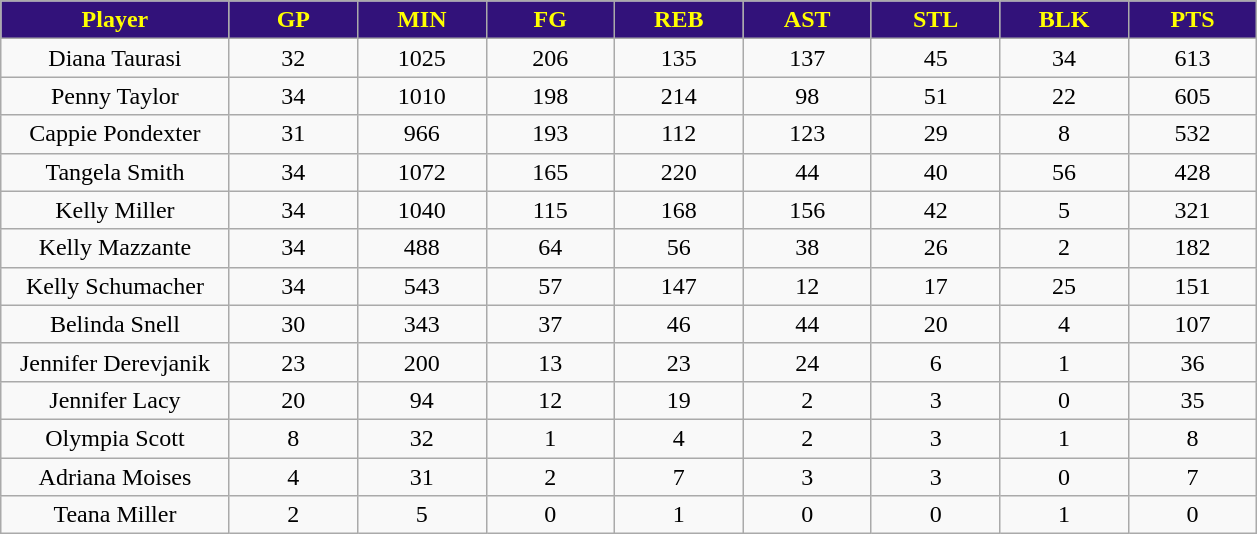<table class="wikitable sortable">
<tr>
<th style="background:#32127a; color:#ff0; width:16%;">Player</th>
<th style="background:#32127a; color:#ff0; width:9%;">GP</th>
<th style="background:#32127a; color:#ff0; width:9%;">MIN</th>
<th style="background:#32127a; color:#ff0; width:9%;">FG</th>
<th style="background:#32127a; color:#ff0; width:9%;">REB</th>
<th style="background:#32127a; color:#ff0; width:9%;">AST</th>
<th style="background:#32127a; color:#ff0; width:9%;">STL</th>
<th style="background:#32127a; color:#ff0; width:9%;">BLK</th>
<th style="background:#32127a; color:#ff0; width:9%;">PTS</th>
</tr>
<tr style="text-align:center;">
<td>Diana Taurasi</td>
<td>32</td>
<td>1025</td>
<td>206</td>
<td>135</td>
<td>137</td>
<td>45</td>
<td>34</td>
<td>613</td>
</tr>
<tr style="text-align:center;">
<td>Penny Taylor</td>
<td>34</td>
<td>1010</td>
<td>198</td>
<td>214</td>
<td>98</td>
<td>51</td>
<td>22</td>
<td>605</td>
</tr>
<tr style="text-align:center;">
<td>Cappie Pondexter</td>
<td>31</td>
<td>966</td>
<td>193</td>
<td>112</td>
<td>123</td>
<td>29</td>
<td>8</td>
<td>532</td>
</tr>
<tr style="text-align:center;">
<td>Tangela Smith</td>
<td>34</td>
<td>1072</td>
<td>165</td>
<td>220</td>
<td>44</td>
<td>40</td>
<td>56</td>
<td>428</td>
</tr>
<tr style="text-align:center;">
<td>Kelly Miller</td>
<td>34</td>
<td>1040</td>
<td>115</td>
<td>168</td>
<td>156</td>
<td>42</td>
<td>5</td>
<td>321</td>
</tr>
<tr style="text-align:center;">
<td>Kelly Mazzante</td>
<td>34</td>
<td>488</td>
<td>64</td>
<td>56</td>
<td>38</td>
<td>26</td>
<td>2</td>
<td>182</td>
</tr>
<tr style="text-align:center;">
<td>Kelly Schumacher</td>
<td>34</td>
<td>543</td>
<td>57</td>
<td>147</td>
<td>12</td>
<td>17</td>
<td>25</td>
<td>151</td>
</tr>
<tr style="text-align:center;">
<td>Belinda Snell</td>
<td>30</td>
<td>343</td>
<td>37</td>
<td>46</td>
<td>44</td>
<td>20</td>
<td>4</td>
<td>107</td>
</tr>
<tr style="text-align:center;">
<td>Jennifer Derevjanik</td>
<td>23</td>
<td>200</td>
<td>13</td>
<td>23</td>
<td>24</td>
<td>6</td>
<td>1</td>
<td>36</td>
</tr>
<tr style="text-align:center;">
<td>Jennifer Lacy</td>
<td>20</td>
<td>94</td>
<td>12</td>
<td>19</td>
<td>2</td>
<td>3</td>
<td>0</td>
<td>35</td>
</tr>
<tr style="text-align:center;">
<td>Olympia Scott</td>
<td>8</td>
<td>32</td>
<td>1</td>
<td>4</td>
<td>2</td>
<td>3</td>
<td>1</td>
<td>8</td>
</tr>
<tr style="text-align:center;">
<td>Adriana Moises</td>
<td>4</td>
<td>31</td>
<td>2</td>
<td>7</td>
<td>3</td>
<td>3</td>
<td>0</td>
<td>7</td>
</tr>
<tr style="text-align:center;">
<td>Teana Miller</td>
<td>2</td>
<td>5</td>
<td>0</td>
<td>1</td>
<td>0</td>
<td>0</td>
<td>1</td>
<td>0</td>
</tr>
</table>
